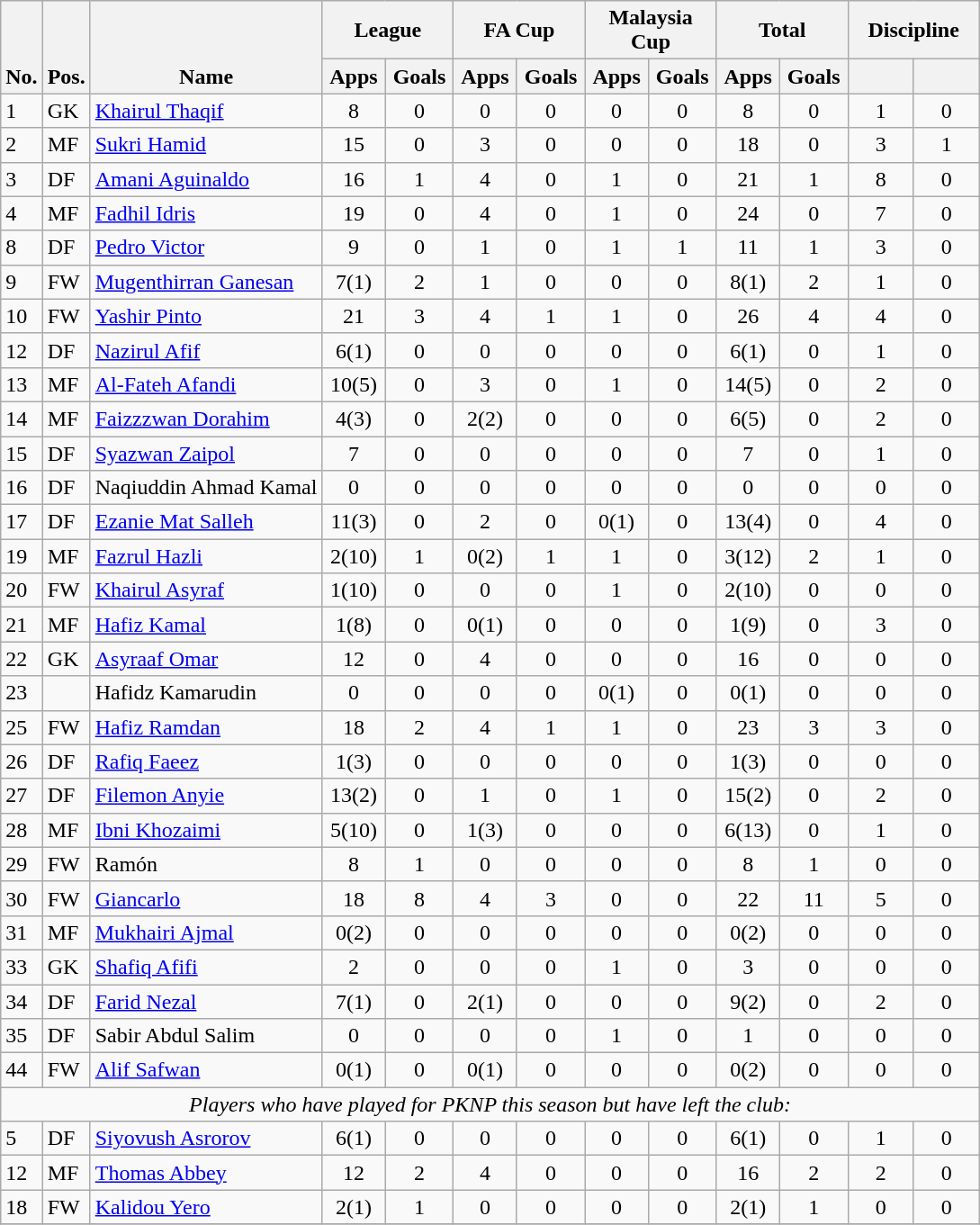<table class="wikitable" style="text-align:center">
<tr>
<th rowspan="2" valign="bottom">No.</th>
<th rowspan="2" valign="bottom">Pos.</th>
<th rowspan="2" valign="bottom">Name</th>
<th colspan="2" width="90">League</th>
<th colspan="2" width="90">FA Cup</th>
<th colspan="2" width="90">Malaysia Cup</th>
<th colspan="2" width="90">Total</th>
<th colspan="2" width="90">Discipline</th>
</tr>
<tr>
<th>Apps</th>
<th>Goals</th>
<th>Apps</th>
<th>Goals</th>
<th>Apps</th>
<th>Goals</th>
<th>Apps</th>
<th>Goals</th>
<th></th>
<th></th>
</tr>
<tr>
<td align="left">1</td>
<td align="left">GK</td>
<td align="left"> <a href='#'>Khairul Thaqif</a></td>
<td>8</td>
<td>0</td>
<td>0</td>
<td>0</td>
<td>0</td>
<td>0</td>
<td>8</td>
<td>0</td>
<td>1</td>
<td>0</td>
</tr>
<tr>
<td align="left">2</td>
<td align="left">MF</td>
<td align="left"> <a href='#'>Sukri Hamid</a></td>
<td>15</td>
<td>0</td>
<td>3</td>
<td>0</td>
<td>0</td>
<td>0</td>
<td>18</td>
<td>0</td>
<td>3</td>
<td>1</td>
</tr>
<tr>
<td align="left">3</td>
<td align="left">DF</td>
<td align="left"> <a href='#'>Amani Aguinaldo</a></td>
<td>16</td>
<td>1</td>
<td>4</td>
<td>0</td>
<td>1</td>
<td>0</td>
<td>21</td>
<td>1</td>
<td>8</td>
<td>0</td>
</tr>
<tr>
<td align="left">4</td>
<td align="left">MF</td>
<td align="left"> <a href='#'>Fadhil Idris</a></td>
<td>19</td>
<td>0</td>
<td>4</td>
<td>0</td>
<td>1</td>
<td>0</td>
<td>24</td>
<td>0</td>
<td>7</td>
<td>0</td>
</tr>
<tr>
<td align="left">8</td>
<td align="left">DF</td>
<td align="left"> <a href='#'>Pedro Victor</a></td>
<td>9</td>
<td>0</td>
<td>1</td>
<td>0</td>
<td>1</td>
<td>1</td>
<td>11</td>
<td>1</td>
<td>3</td>
<td>0</td>
</tr>
<tr>
<td align="left">9</td>
<td align="left">FW</td>
<td align="left"> <a href='#'>Mugenthirran Ganesan</a></td>
<td>7(1)</td>
<td>2</td>
<td>1</td>
<td>0</td>
<td>0</td>
<td>0</td>
<td>8(1)</td>
<td>2</td>
<td>1</td>
<td>0</td>
</tr>
<tr>
<td align="left">10</td>
<td align="left">FW</td>
<td align="left"> <a href='#'>Yashir Pinto</a></td>
<td>21</td>
<td>3</td>
<td>4</td>
<td>1</td>
<td>1</td>
<td>0</td>
<td>26</td>
<td>4</td>
<td>4</td>
<td>0</td>
</tr>
<tr>
<td align="left">12</td>
<td align="left">DF</td>
<td align="left"> <a href='#'>Nazirul Afif</a></td>
<td>6(1)</td>
<td>0</td>
<td>0</td>
<td>0</td>
<td>0</td>
<td>0</td>
<td>6(1)</td>
<td>0</td>
<td>1</td>
<td>0</td>
</tr>
<tr>
<td align="left">13</td>
<td align="left">MF</td>
<td align="left"> <a href='#'>Al-Fateh Afandi</a></td>
<td>10(5)</td>
<td>0</td>
<td>3</td>
<td>0</td>
<td>1</td>
<td>0</td>
<td>14(5)</td>
<td>0</td>
<td>2</td>
<td>0</td>
</tr>
<tr>
<td align="left">14</td>
<td align="left">MF</td>
<td align="left"> <a href='#'>Faizzzwan Dorahim</a></td>
<td>4(3)</td>
<td>0</td>
<td>2(2)</td>
<td>0</td>
<td>0</td>
<td>0</td>
<td>6(5)</td>
<td>0</td>
<td>2</td>
<td>0</td>
</tr>
<tr>
<td align="left">15</td>
<td align="left">DF</td>
<td align="left"> <a href='#'>Syazwan Zaipol</a></td>
<td>7</td>
<td>0</td>
<td>0</td>
<td>0</td>
<td>0</td>
<td>0</td>
<td>7</td>
<td>0</td>
<td>1</td>
<td>0</td>
</tr>
<tr>
<td align="left">16</td>
<td align="left">DF</td>
<td align="left"> Naqiuddin Ahmad Kamal</td>
<td>0</td>
<td>0</td>
<td>0</td>
<td>0</td>
<td>0</td>
<td>0</td>
<td>0</td>
<td>0</td>
<td>0</td>
<td>0</td>
</tr>
<tr>
<td align="left">17</td>
<td align="left">DF</td>
<td align="left"> <a href='#'>Ezanie Mat Salleh</a></td>
<td>11(3)</td>
<td>0</td>
<td>2</td>
<td>0</td>
<td>0(1)</td>
<td>0</td>
<td>13(4)</td>
<td>0</td>
<td>4</td>
<td>0</td>
</tr>
<tr>
<td align="left">19</td>
<td align="left">MF</td>
<td align="left"> <a href='#'>Fazrul Hazli</a></td>
<td>2(10)</td>
<td>1</td>
<td>0(2)</td>
<td>1</td>
<td>1</td>
<td>0</td>
<td>3(12)</td>
<td>2</td>
<td>1</td>
<td>0</td>
</tr>
<tr>
<td align="left">20</td>
<td align="left">FW</td>
<td align="left"> <a href='#'>Khairul Asyraf</a></td>
<td>1(10)</td>
<td>0</td>
<td>0</td>
<td>0</td>
<td>1</td>
<td>0</td>
<td>2(10)</td>
<td>0</td>
<td>0</td>
<td>0</td>
</tr>
<tr>
<td align="left">21</td>
<td align="left">MF</td>
<td align="left"> <a href='#'>Hafiz Kamal</a></td>
<td>1(8)</td>
<td>0</td>
<td>0(1)</td>
<td>0</td>
<td>0</td>
<td>0</td>
<td>1(9)</td>
<td>0</td>
<td>3</td>
<td>0</td>
</tr>
<tr>
<td align="left">22</td>
<td align="left">GK</td>
<td align="left"> <a href='#'>Asyraaf Omar</a></td>
<td>12</td>
<td>0</td>
<td>4</td>
<td>0</td>
<td>0</td>
<td>0</td>
<td>16</td>
<td>0</td>
<td>0</td>
<td>0</td>
</tr>
<tr>
<td align="left">23</td>
<td align="left"></td>
<td align="left"> Hafidz Kamarudin</td>
<td>0</td>
<td>0</td>
<td>0</td>
<td>0</td>
<td>0(1)</td>
<td>0</td>
<td>0(1)</td>
<td>0</td>
<td>0</td>
<td>0</td>
</tr>
<tr>
<td align="left">25</td>
<td align="left">FW</td>
<td align="left"> <a href='#'>Hafiz Ramdan</a></td>
<td>18</td>
<td>2</td>
<td>4</td>
<td>1</td>
<td>1</td>
<td>0</td>
<td>23</td>
<td>3</td>
<td>3</td>
<td>0</td>
</tr>
<tr>
<td align="left">26</td>
<td align="left">DF</td>
<td align="left"> <a href='#'>Rafiq Faeez</a></td>
<td>1(3)</td>
<td>0</td>
<td>0</td>
<td>0</td>
<td>0</td>
<td>0</td>
<td>1(3)</td>
<td>0</td>
<td>0</td>
<td>0</td>
</tr>
<tr>
<td align="left">27</td>
<td align="left">DF</td>
<td align="left"> <a href='#'>Filemon Anyie</a></td>
<td>13(2)</td>
<td>0</td>
<td>1</td>
<td>0</td>
<td>1</td>
<td>0</td>
<td>15(2)</td>
<td>0</td>
<td>2</td>
<td>0</td>
</tr>
<tr>
<td align="left">28</td>
<td align="left">MF</td>
<td align="left"> <a href='#'>Ibni Khozaimi</a></td>
<td>5(10)</td>
<td>0</td>
<td>1(3)</td>
<td>0</td>
<td>0</td>
<td>0</td>
<td>6(13)</td>
<td>0</td>
<td>1</td>
<td>0</td>
</tr>
<tr>
<td align="left">29</td>
<td align="left">FW</td>
<td align="left"> Ramón</td>
<td>8</td>
<td>1</td>
<td>0</td>
<td>0</td>
<td>0</td>
<td>0</td>
<td>8</td>
<td>1</td>
<td>0</td>
<td>0</td>
</tr>
<tr>
<td align="left">30</td>
<td align="left">FW</td>
<td align="left"> <a href='#'>Giancarlo</a></td>
<td>18</td>
<td>8</td>
<td>4</td>
<td>3</td>
<td>0</td>
<td>0</td>
<td>22</td>
<td>11</td>
<td>5</td>
<td>0</td>
</tr>
<tr>
<td align="left">31</td>
<td align="left">MF</td>
<td align="left"> <a href='#'>Mukhairi Ajmal</a></td>
<td>0(2)</td>
<td>0</td>
<td>0</td>
<td>0</td>
<td>0</td>
<td>0</td>
<td>0(2)</td>
<td>0</td>
<td>0</td>
<td>0</td>
</tr>
<tr>
<td align="left">33</td>
<td align="left">GK</td>
<td align="left"> <a href='#'>Shafiq Afifi</a></td>
<td>2</td>
<td>0</td>
<td>0</td>
<td>0</td>
<td>1</td>
<td>0</td>
<td>3</td>
<td>0</td>
<td>0</td>
<td>0</td>
</tr>
<tr>
<td align="left">34</td>
<td align="left">DF</td>
<td align="left"> <a href='#'>Farid Nezal</a></td>
<td>7(1)</td>
<td>0</td>
<td>2(1)</td>
<td>0</td>
<td>0</td>
<td>0</td>
<td>9(2)</td>
<td>0</td>
<td>2</td>
<td>0</td>
</tr>
<tr>
<td align="left">35</td>
<td align="left">DF</td>
<td align="left"> Sabir Abdul Salim</td>
<td>0</td>
<td>0</td>
<td>0</td>
<td>0</td>
<td>1</td>
<td>0</td>
<td>1</td>
<td>0</td>
<td>0</td>
<td>0</td>
</tr>
<tr>
<td align="left">44</td>
<td align="left">FW</td>
<td align="left"> <a href='#'>Alif Safwan</a></td>
<td>0(1)</td>
<td>0</td>
<td>0(1)</td>
<td>0</td>
<td>0</td>
<td>0</td>
<td>0(2)</td>
<td>0</td>
<td>0</td>
<td>0</td>
</tr>
<tr>
<td colspan="14"><em>Players who have played for PKNP this season but have left the club:</em></td>
</tr>
<tr>
<td align="left">5</td>
<td align="left">DF</td>
<td align="left"> <a href='#'>Siyovush Asrorov</a></td>
<td>6(1)</td>
<td>0</td>
<td>0</td>
<td>0</td>
<td>0</td>
<td>0</td>
<td>6(1)</td>
<td>0</td>
<td>1</td>
<td>0</td>
</tr>
<tr>
<td align="left">12</td>
<td align="left">MF</td>
<td align="left"> <a href='#'>Thomas Abbey</a></td>
<td>12</td>
<td>2</td>
<td>4</td>
<td>0</td>
<td>0</td>
<td>0</td>
<td>16</td>
<td>2</td>
<td>2</td>
<td>0</td>
</tr>
<tr>
<td align="left">18</td>
<td align="left">FW</td>
<td align="left"> <a href='#'>Kalidou Yero</a></td>
<td>2(1)</td>
<td>1</td>
<td>0</td>
<td>0</td>
<td>0</td>
<td>0</td>
<td>2(1)</td>
<td>1</td>
<td>0</td>
<td>0</td>
</tr>
<tr>
</tr>
</table>
